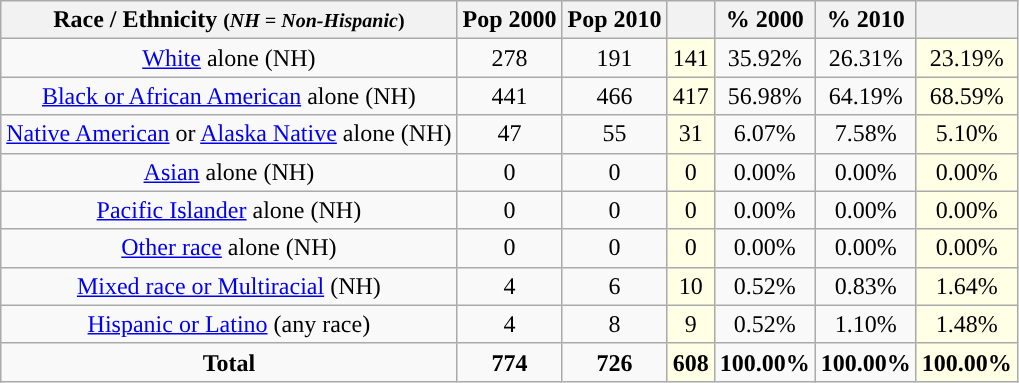<table class="wikitable" style="text-align:center;">
<tr>
<th>Race / Ethnicity <small>(<em>NH = Non-Hispanic</em>)</small></th>
<th>Pop 2000</th>
<th>Pop 2010</th>
<th></th>
<th>% 2000</th>
<th>% 2010</th>
<th></th>
</tr>
<tr>
<td><a href='#'>White</a> alone (NH)</td>
<td>278</td>
<td>191</td>
<td style='background: #ffffe6;'>141</td>
<td>35.92%</td>
<td>26.31%</td>
<td style='background: #ffffe6;'>23.19%</td>
</tr>
<tr>
<td><a href='#'>Black or African American</a> alone (NH)</td>
<td>441</td>
<td>466</td>
<td style='background: #ffffe6;'>417</td>
<td>56.98%</td>
<td>64.19%</td>
<td style='background: #ffffe6;'>68.59%</td>
</tr>
<tr>
<td><a href='#'>Native American</a> or <a href='#'>Alaska Native</a> alone (NH)</td>
<td>47</td>
<td>55</td>
<td style='background: #ffffe6;'>31</td>
<td>6.07%</td>
<td>7.58%</td>
<td style='background: #ffffe6;'>5.10%</td>
</tr>
<tr>
<td><a href='#'>Asian</a> alone (NH)</td>
<td>0</td>
<td>0</td>
<td style='background: #ffffe6;'>0</td>
<td>0.00%</td>
<td>0.00%</td>
<td style='background: #ffffe6;'>0.00%</td>
</tr>
<tr>
<td><a href='#'>Pacific Islander</a> alone (NH)</td>
<td>0</td>
<td>0</td>
<td style='background: #ffffe6;'>0</td>
<td>0.00%</td>
<td>0.00%</td>
<td style='background: #ffffe6;'>0.00%</td>
</tr>
<tr>
<td><a href='#'>Other race</a> alone (NH)</td>
<td>0</td>
<td>0</td>
<td style='background: #ffffe6;'>0</td>
<td>0.00%</td>
<td>0.00%</td>
<td style='background: #ffffe6;'>0.00%</td>
</tr>
<tr>
<td><a href='#'>Mixed race or Multiracial</a> (NH)</td>
<td>4</td>
<td>6</td>
<td style='background: #ffffe6;'>10</td>
<td>0.52%</td>
<td>0.83%</td>
<td style='background: #ffffe6;'>1.64%</td>
</tr>
<tr>
<td><a href='#'>Hispanic or Latino</a> (any race)</td>
<td>4</td>
<td>8</td>
<td style='background: #ffffe6;'>9</td>
<td>0.52%</td>
<td>1.10%</td>
<td style='background: #ffffe6;'>1.48%</td>
</tr>
<tr>
<td><strong>Total</strong></td>
<td><strong>774</strong></td>
<td><strong>726</strong></td>
<td style='background: #ffffe6;'><strong>608</strong></td>
<td><strong>100.00%</strong></td>
<td><strong>100.00%</strong></td>
<td style='background: #ffffe6;'><strong>100.00%</strong></td>
</tr>
</table>
